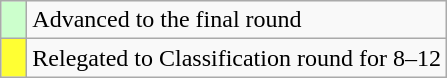<table class="wikitable">
<tr>
<td width=10px bgcolor="#ccffcc"></td>
<td>Advanced to the final round</td>
</tr>
<tr>
<td width=10px bgcolor="#FF3"></td>
<td>Relegated to Classification round for 8–12</td>
</tr>
</table>
